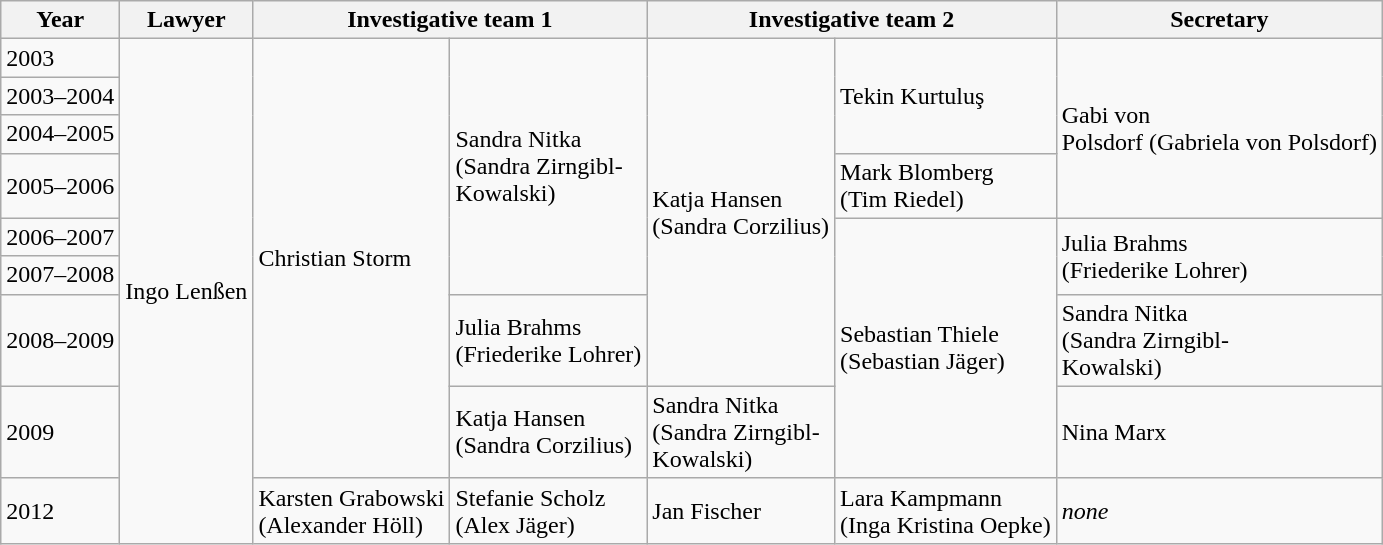<table class="wikitable">
<tr>
<th>Year</th>
<th>Lawyer</th>
<th colspan="2">Investigative team 1</th>
<th colspan="2">Investigative team 2</th>
<th>Secretary</th>
</tr>
<tr>
<td>2003</td>
<td rowspan="9">Ingo Lenßen</td>
<td rowspan="8">Christian Storm</td>
<td rowspan="6">Sandra Nitka<br>(Sandra Zirngibl-<br>Kowalski)</td>
<td rowspan="7">Katja Hansen<br>(Sandra Corzilius)</td>
<td rowspan="3">Tekin Kurtuluş</td>
<td rowspan="4">Gabi von<br>Polsdorf
(Gabriela von
Polsdorf)</td>
</tr>
<tr>
<td>2003–2004</td>
</tr>
<tr>
<td>2004–2005</td>
</tr>
<tr>
<td>2005–2006</td>
<td>Mark Blomberg<br>(Tim Riedel)</td>
</tr>
<tr>
<td>2006–2007</td>
<td rowspan="4">Sebastian Thiele<br>(Sebastian Jäger)</td>
<td rowspan="2">Julia Brahms<br>(Friederike Lohrer)</td>
</tr>
<tr>
<td>2007–2008</td>
</tr>
<tr>
<td>2008–2009</td>
<td>Julia Brahms<br>(Friederike Lohrer)</td>
<td>Sandra Nitka<br>(Sandra Zirngibl-<br>Kowalski)</td>
</tr>
<tr>
<td>2009</td>
<td>Katja Hansen<br>(Sandra Corzilius)</td>
<td>Sandra Nitka<br>(Sandra Zirngibl-<br>Kowalski)</td>
<td>Nina Marx</td>
</tr>
<tr>
<td>2012</td>
<td>Karsten Grabowski<br>(Alexander Höll)</td>
<td>Stefanie Scholz<br>(Alex Jäger)</td>
<td>Jan Fischer</td>
<td>Lara Kampmann<br>(Inga Kristina Oepke)</td>
<td><em>none</em></td>
</tr>
</table>
